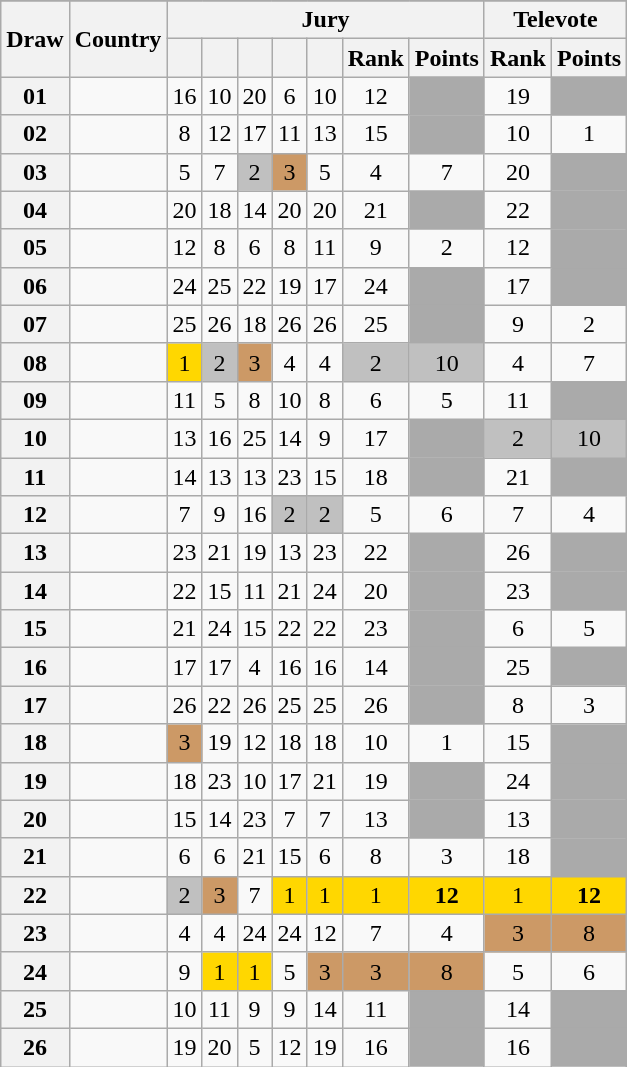<table class="sortable wikitable collapsible plainrowheaders" style="text-align:center;">
<tr>
</tr>
<tr>
<th scope="col" rowspan="2">Draw</th>
<th scope="col" rowspan="2">Country</th>
<th scope="col" colspan="7">Jury</th>
<th scope="col" colspan="2">Televote</th>
</tr>
<tr>
<th scope="col"><small></small></th>
<th scope="col"><small></small></th>
<th scope="col"><small></small></th>
<th scope="col"><small></small></th>
<th scope="col"><small></small></th>
<th scope="col">Rank</th>
<th scope="col">Points</th>
<th scope="col">Rank</th>
<th scope="col">Points</th>
</tr>
<tr>
<th scope="row" style="text-align:center;">01</th>
<td style="text-align:left;"></td>
<td>16</td>
<td>10</td>
<td>20</td>
<td>6</td>
<td>10</td>
<td>12</td>
<td style="background:#AAAAAA;"></td>
<td>19</td>
<td style="background:#AAAAAA;"></td>
</tr>
<tr>
<th scope="row" style="text-align:center;">02</th>
<td style="text-align:left;"></td>
<td>8</td>
<td>12</td>
<td>17</td>
<td>11</td>
<td>13</td>
<td>15</td>
<td style="background:#AAAAAA;"></td>
<td>10</td>
<td>1</td>
</tr>
<tr>
<th scope="row" style="text-align:center;">03</th>
<td style="text-align:left;"></td>
<td>5</td>
<td>7</td>
<td style="background:silver;">2</td>
<td style="background:#CC9966;">3</td>
<td>5</td>
<td>4</td>
<td>7</td>
<td>20</td>
<td style="background:#AAAAAA;"></td>
</tr>
<tr>
<th scope="row" style="text-align:center;">04</th>
<td style="text-align:left;"></td>
<td>20</td>
<td>18</td>
<td>14</td>
<td>20</td>
<td>20</td>
<td>21</td>
<td style="background:#AAAAAA;"></td>
<td>22</td>
<td style="background:#AAAAAA;"></td>
</tr>
<tr>
<th scope="row" style="text-align:center;">05</th>
<td style="text-align:left;"></td>
<td>12</td>
<td>8</td>
<td>6</td>
<td>8</td>
<td>11</td>
<td>9</td>
<td>2</td>
<td>12</td>
<td style="background:#AAAAAA;"></td>
</tr>
<tr>
<th scope="row" style="text-align:center;">06</th>
<td style="text-align:left;"></td>
<td>24</td>
<td>25</td>
<td>22</td>
<td>19</td>
<td>17</td>
<td>24</td>
<td style="background:#AAAAAA;"></td>
<td>17</td>
<td style="background:#AAAAAA;"></td>
</tr>
<tr>
<th scope="row" style="text-align:center;">07</th>
<td style="text-align:left;"></td>
<td>25</td>
<td>26</td>
<td>18</td>
<td>26</td>
<td>26</td>
<td>25</td>
<td style="background:#AAAAAA;"></td>
<td>9</td>
<td>2</td>
</tr>
<tr>
<th scope="row" style="text-align:center;">08</th>
<td style="text-align:left;"></td>
<td style="background:gold;">1</td>
<td style="background:silver;">2</td>
<td style="background:#CC9966;">3</td>
<td>4</td>
<td>4</td>
<td style="background:silver;">2</td>
<td style="background:silver;">10</td>
<td>4</td>
<td>7</td>
</tr>
<tr>
<th scope="row" style="text-align:center;">09</th>
<td style="text-align:left;"></td>
<td>11</td>
<td>5</td>
<td>8</td>
<td>10</td>
<td>8</td>
<td>6</td>
<td>5</td>
<td>11</td>
<td style="background:#AAAAAA;"></td>
</tr>
<tr>
<th scope="row" style="text-align:center;">10</th>
<td style="text-align:left;"></td>
<td>13</td>
<td>16</td>
<td>25</td>
<td>14</td>
<td>9</td>
<td>17</td>
<td style="background:#AAAAAA;"></td>
<td style="background:silver;">2</td>
<td style="background:silver;">10</td>
</tr>
<tr>
<th scope="row" style="text-align:center;">11</th>
<td style="text-align:left;"></td>
<td>14</td>
<td>13</td>
<td>13</td>
<td>23</td>
<td>15</td>
<td>18</td>
<td style="background:#AAAAAA;"></td>
<td>21</td>
<td style="background:#AAAAAA;"></td>
</tr>
<tr>
<th scope="row" style="text-align:center;">12</th>
<td style="text-align:left;"></td>
<td>7</td>
<td>9</td>
<td>16</td>
<td style="background:silver;">2</td>
<td style="background:silver;">2</td>
<td>5</td>
<td>6</td>
<td>7</td>
<td>4</td>
</tr>
<tr>
<th scope="row" style="text-align:center;">13</th>
<td style="text-align:left;"></td>
<td>23</td>
<td>21</td>
<td>19</td>
<td>13</td>
<td>23</td>
<td>22</td>
<td style="background:#AAAAAA;"></td>
<td>26</td>
<td style="background:#AAAAAA;"></td>
</tr>
<tr>
<th scope="row" style="text-align:center;">14</th>
<td style="text-align:left;"></td>
<td>22</td>
<td>15</td>
<td>11</td>
<td>21</td>
<td>24</td>
<td>20</td>
<td style="background:#AAAAAA;"></td>
<td>23</td>
<td style="background:#AAAAAA;"></td>
</tr>
<tr>
<th scope="row" style="text-align:center;">15</th>
<td style="text-align:left;"></td>
<td>21</td>
<td>24</td>
<td>15</td>
<td>22</td>
<td>22</td>
<td>23</td>
<td style="background:#AAAAAA;"></td>
<td>6</td>
<td>5</td>
</tr>
<tr>
<th scope="row" style="text-align:center;">16</th>
<td style="text-align:left;"></td>
<td>17</td>
<td>17</td>
<td>4</td>
<td>16</td>
<td>16</td>
<td>14</td>
<td style="background:#AAAAAA;"></td>
<td>25</td>
<td style="background:#AAAAAA;"></td>
</tr>
<tr>
<th scope="row" style="text-align:center;">17</th>
<td style="text-align:left;"></td>
<td>26</td>
<td>22</td>
<td>26</td>
<td>25</td>
<td>25</td>
<td>26</td>
<td style="background:#AAAAAA;"></td>
<td>8</td>
<td>3</td>
</tr>
<tr>
<th scope="row" style="text-align:center;">18</th>
<td style="text-align:left;"></td>
<td style="background:#CC9966;">3</td>
<td>19</td>
<td>12</td>
<td>18</td>
<td>18</td>
<td>10</td>
<td>1</td>
<td>15</td>
<td style="background:#AAAAAA;"></td>
</tr>
<tr>
<th scope="row" style="text-align:center;">19</th>
<td style="text-align:left;"></td>
<td>18</td>
<td>23</td>
<td>10</td>
<td>17</td>
<td>21</td>
<td>19</td>
<td style="background:#AAAAAA;"></td>
<td>24</td>
<td style="background:#AAAAAA;"></td>
</tr>
<tr>
<th scope="row" style="text-align:center;">20</th>
<td style="text-align:left;"></td>
<td>15</td>
<td>14</td>
<td>23</td>
<td>7</td>
<td>7</td>
<td>13</td>
<td style="background:#AAAAAA;"></td>
<td>13</td>
<td style="background:#AAAAAA;"></td>
</tr>
<tr>
<th scope="row" style="text-align:center;">21</th>
<td style="text-align:left;"></td>
<td>6</td>
<td>6</td>
<td>21</td>
<td>15</td>
<td>6</td>
<td>8</td>
<td>3</td>
<td>18</td>
<td style="background:#AAAAAA;"></td>
</tr>
<tr>
<th scope="row" style="text-align:center;">22</th>
<td style="text-align:left;"></td>
<td style="background:silver;">2</td>
<td style="background:#CC9966;">3</td>
<td>7</td>
<td style="background:gold;">1</td>
<td style="background:gold;">1</td>
<td style="background:gold;">1</td>
<td style="background:gold;"><strong>12</strong></td>
<td style="background:gold;">1</td>
<td style="background:gold;"><strong>12</strong></td>
</tr>
<tr>
<th scope="row" style="text-align:center;">23</th>
<td style="text-align:left;"></td>
<td>4</td>
<td>4</td>
<td>24</td>
<td>24</td>
<td>12</td>
<td>7</td>
<td>4</td>
<td style="background:#CC9966;">3</td>
<td style="background:#CC9966;">8</td>
</tr>
<tr>
<th scope="row" style="text-align:center;">24</th>
<td style="text-align:left;"></td>
<td>9</td>
<td style="background:gold;">1</td>
<td style="background:gold;">1</td>
<td>5</td>
<td style="background:#CC9966;">3</td>
<td style="background:#CC9966;">3</td>
<td style="background:#CC9966;">8</td>
<td>5</td>
<td>6</td>
</tr>
<tr>
<th scope="row" style="text-align:center;">25</th>
<td style="text-align:left;"></td>
<td>10</td>
<td>11</td>
<td>9</td>
<td>9</td>
<td>14</td>
<td>11</td>
<td style="background:#AAAAAA;"></td>
<td>14</td>
<td style="background:#AAAAAA;"></td>
</tr>
<tr>
<th scope="row" style="text-align:center;">26</th>
<td style="text-align:left;"></td>
<td>19</td>
<td>20</td>
<td>5</td>
<td>12</td>
<td>19</td>
<td>16</td>
<td style="background:#AAAAAA;"></td>
<td>16</td>
<td style="background:#AAAAAA;"></td>
</tr>
</table>
